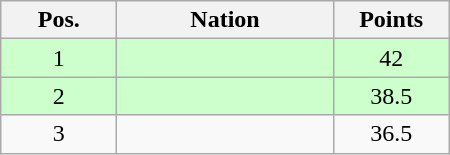<table class="wikitable gauche" cellspacing="1" style="width:300px;">
<tr style="background:#efefef; text-align:center;">
<th style="width:70px;">Pos.</th>
<th>Nation</th>
<th style="width:70px;">Points</th>
</tr>
<tr style="vertical-align:top; text-align:center; background:#ccffcc;">
<td>1</td>
<td style="text-align:left;"></td>
<td>42</td>
</tr>
<tr style="vertical-align:top; text-align:center; background:#ccffcc;">
<td>2</td>
<td style="text-align:left;"></td>
<td>38.5</td>
</tr>
<tr style="vertical-align:top; text-align:center;">
<td>3</td>
<td style="text-align:left;"></td>
<td>36.5</td>
</tr>
</table>
